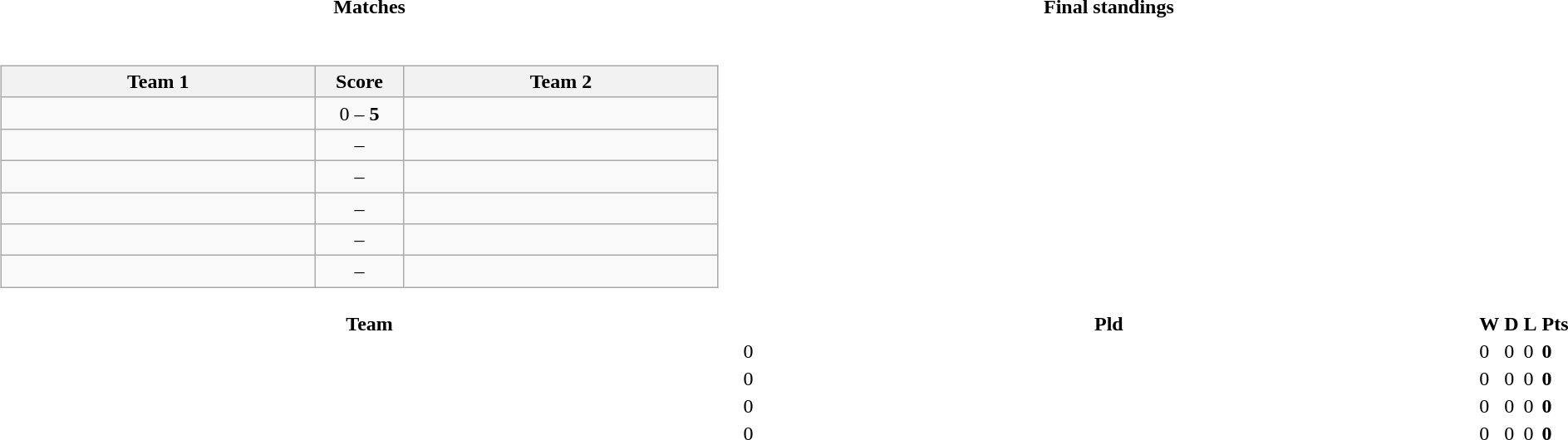<table>
<tr>
<th style="width:50%;">Matches</th>
<th style="width:50%;">Final standings</th>
</tr>
<tr>
<td><br><table class="wikitable" style="text-align: center;">
<tr>
<th style="width:200pt;"><strong>Team 1</strong></th>
<th style="width:50pt;"><strong>Score</strong></th>
<th style="width:200pt;"><strong>Team 2</strong></th>
</tr>
<tr>
<td></td>
<td>0 – <strong>5</strong></td>
<td><strong></strong></td>
</tr>
<tr>
<td></td>
<td>–</td>
<td></td>
</tr>
<tr>
<td></td>
<td>–</td>
<td></td>
</tr>
<tr>
<td></td>
<td>–</td>
<td></td>
</tr>
<tr>
<td></td>
<td>–</td>
<td></td>
</tr>
<tr>
<td></td>
<td>–</td>
<td></td>
</tr>
</table>
</td>
<td><br></td>
</tr>
<tr>
<th style="width:200px;">Team</th>
<th width="40">Pld</th>
<th width="40">W</th>
<th width="40">D</th>
<th width="40">L</th>
<th width="40">Pts</th>
</tr>
<tr>
<td align=left></td>
<td>0</td>
<td>0</td>
<td>0</td>
<td>0</td>
<td><strong>0</strong></td>
</tr>
<tr>
<td align=left></td>
<td>0</td>
<td>0</td>
<td>0</td>
<td>0</td>
<td><strong>0</strong></td>
</tr>
<tr>
<td align=left></td>
<td>0</td>
<td>0</td>
<td>0</td>
<td>0</td>
<td><strong>0</strong></td>
</tr>
<tr>
<td align=left></td>
<td>0</td>
<td>0</td>
<td>0</td>
<td>0</td>
<td><strong>0</strong></td>
</tr>
</table>
